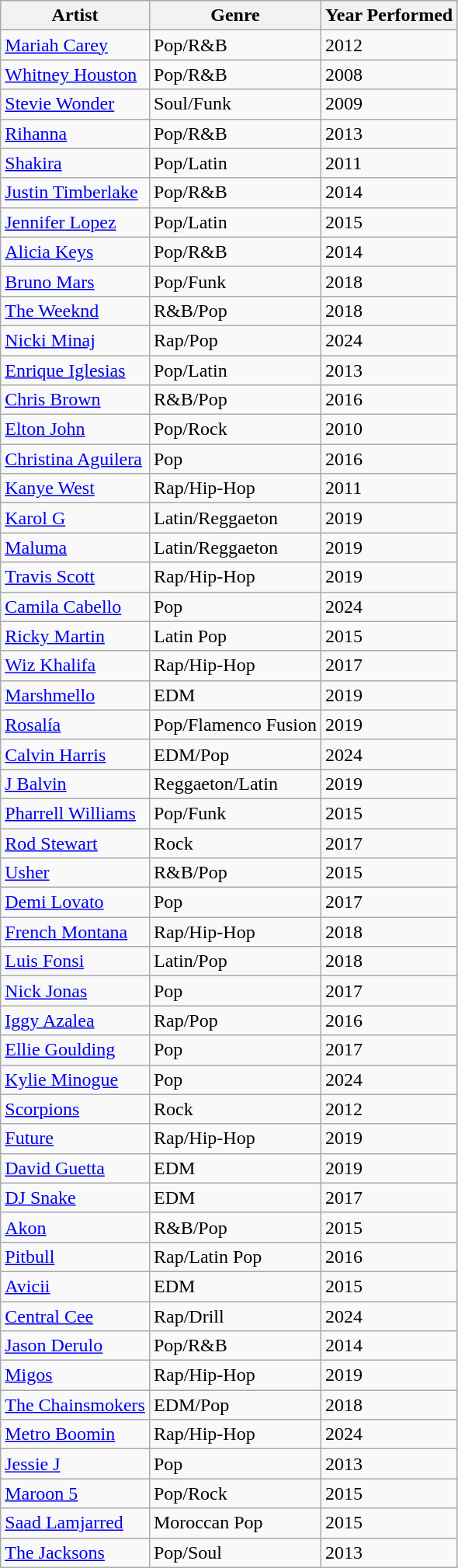<table class="wikitable sortable">
<tr>
<th>Artist</th>
<th>Genre</th>
<th>Year Performed</th>
</tr>
<tr>
<td><a href='#'>Mariah Carey</a></td>
<td>Pop/R&B</td>
<td>2012</td>
</tr>
<tr>
<td><a href='#'>Whitney Houston</a></td>
<td>Pop/R&B</td>
<td>2008</td>
</tr>
<tr>
<td><a href='#'>Stevie Wonder</a></td>
<td>Soul/Funk</td>
<td>2009</td>
</tr>
<tr>
<td><a href='#'>Rihanna</a></td>
<td>Pop/R&B</td>
<td>2013</td>
</tr>
<tr>
<td><a href='#'>Shakira</a></td>
<td>Pop/Latin</td>
<td>2011</td>
</tr>
<tr>
<td><a href='#'>Justin Timberlake</a></td>
<td>Pop/R&B</td>
<td>2014</td>
</tr>
<tr>
<td><a href='#'>Jennifer Lopez</a></td>
<td>Pop/Latin</td>
<td>2015</td>
</tr>
<tr>
<td><a href='#'>Alicia Keys</a></td>
<td>Pop/R&B</td>
<td>2014</td>
</tr>
<tr>
<td><a href='#'>Bruno Mars</a></td>
<td>Pop/Funk</td>
<td>2018</td>
</tr>
<tr>
<td><a href='#'>The Weeknd</a></td>
<td>R&B/Pop</td>
<td>2018</td>
</tr>
<tr>
<td><a href='#'>Nicki Minaj</a></td>
<td>Rap/Pop</td>
<td>2024</td>
</tr>
<tr>
<td><a href='#'>Enrique Iglesias</a></td>
<td>Pop/Latin</td>
<td>2013</td>
</tr>
<tr>
<td><a href='#'>Chris Brown</a></td>
<td>R&B/Pop</td>
<td>2016</td>
</tr>
<tr>
<td><a href='#'>Elton John</a></td>
<td>Pop/Rock</td>
<td>2010</td>
</tr>
<tr>
<td><a href='#'>Christina Aguilera</a></td>
<td>Pop</td>
<td>2016</td>
</tr>
<tr>
<td><a href='#'>Kanye West</a></td>
<td>Rap/Hip-Hop</td>
<td>2011</td>
</tr>
<tr>
<td><a href='#'>Karol G</a></td>
<td>Latin/Reggaeton</td>
<td>2019</td>
</tr>
<tr>
<td><a href='#'>Maluma</a></td>
<td>Latin/Reggaeton</td>
<td>2019</td>
</tr>
<tr>
<td><a href='#'>Travis Scott</a></td>
<td>Rap/Hip-Hop</td>
<td>2019</td>
</tr>
<tr>
<td><a href='#'>Camila Cabello</a></td>
<td>Pop</td>
<td>2024</td>
</tr>
<tr>
<td><a href='#'>Ricky Martin</a></td>
<td>Latin Pop</td>
<td>2015</td>
</tr>
<tr>
<td><a href='#'>Wiz Khalifa</a></td>
<td>Rap/Hip-Hop</td>
<td>2017</td>
</tr>
<tr>
<td><a href='#'>Marshmello</a></td>
<td>EDM</td>
<td>2019</td>
</tr>
<tr>
<td><a href='#'>Rosalía</a></td>
<td>Pop/Flamenco Fusion</td>
<td>2019</td>
</tr>
<tr>
<td><a href='#'>Calvin Harris</a></td>
<td>EDM/Pop</td>
<td>2024</td>
</tr>
<tr>
<td><a href='#'>J Balvin</a></td>
<td>Reggaeton/Latin</td>
<td>2019</td>
</tr>
<tr>
<td><a href='#'>Pharrell Williams</a></td>
<td>Pop/Funk</td>
<td>2015</td>
</tr>
<tr>
<td><a href='#'>Rod Stewart</a></td>
<td>Rock</td>
<td>2017</td>
</tr>
<tr>
<td><a href='#'>Usher</a></td>
<td>R&B/Pop</td>
<td>2015</td>
</tr>
<tr>
<td><a href='#'>Demi Lovato</a></td>
<td>Pop</td>
<td>2017</td>
</tr>
<tr>
<td><a href='#'>French Montana</a></td>
<td>Rap/Hip-Hop</td>
<td>2018</td>
</tr>
<tr>
<td><a href='#'>Luis Fonsi</a></td>
<td>Latin/Pop</td>
<td>2018</td>
</tr>
<tr>
<td><a href='#'>Nick Jonas</a></td>
<td>Pop</td>
<td>2017</td>
</tr>
<tr>
<td><a href='#'>Iggy Azalea</a></td>
<td>Rap/Pop</td>
<td>2016</td>
</tr>
<tr>
<td><a href='#'>Ellie Goulding</a></td>
<td>Pop</td>
<td>2017</td>
</tr>
<tr>
<td><a href='#'>Kylie Minogue</a></td>
<td>Pop</td>
<td>2024</td>
</tr>
<tr>
<td><a href='#'>Scorpions</a></td>
<td>Rock</td>
<td>2012</td>
</tr>
<tr>
<td><a href='#'>Future</a></td>
<td>Rap/Hip-Hop</td>
<td>2019</td>
</tr>
<tr>
<td><a href='#'>David Guetta</a></td>
<td>EDM</td>
<td>2019</td>
</tr>
<tr>
<td><a href='#'>DJ Snake</a></td>
<td>EDM</td>
<td>2017</td>
</tr>
<tr>
<td><a href='#'>Akon</a></td>
<td>R&B/Pop</td>
<td>2015</td>
</tr>
<tr>
<td><a href='#'>Pitbull</a></td>
<td>Rap/Latin Pop</td>
<td>2016</td>
</tr>
<tr>
<td><a href='#'>Avicii</a></td>
<td>EDM</td>
<td>2015</td>
</tr>
<tr>
<td><a href='#'>Central Cee</a></td>
<td>Rap/Drill</td>
<td>2024</td>
</tr>
<tr>
<td><a href='#'>Jason Derulo</a></td>
<td>Pop/R&B</td>
<td>2014</td>
</tr>
<tr>
<td><a href='#'>Migos</a></td>
<td>Rap/Hip-Hop</td>
<td>2019</td>
</tr>
<tr>
<td><a href='#'>The Chainsmokers</a></td>
<td>EDM/Pop</td>
<td>2018</td>
</tr>
<tr>
<td><a href='#'>Metro Boomin</a></td>
<td>Rap/Hip-Hop</td>
<td>2024</td>
</tr>
<tr>
<td><a href='#'>Jessie J</a></td>
<td>Pop</td>
<td>2013</td>
</tr>
<tr>
<td><a href='#'>Maroon 5</a></td>
<td>Pop/Rock</td>
<td>2015</td>
</tr>
<tr>
<td><a href='#'>Saad Lamjarred</a></td>
<td>Moroccan Pop</td>
<td>2015</td>
</tr>
<tr>
<td><a href='#'>The Jacksons</a></td>
<td>Pop/Soul</td>
<td>2013</td>
</tr>
</table>
